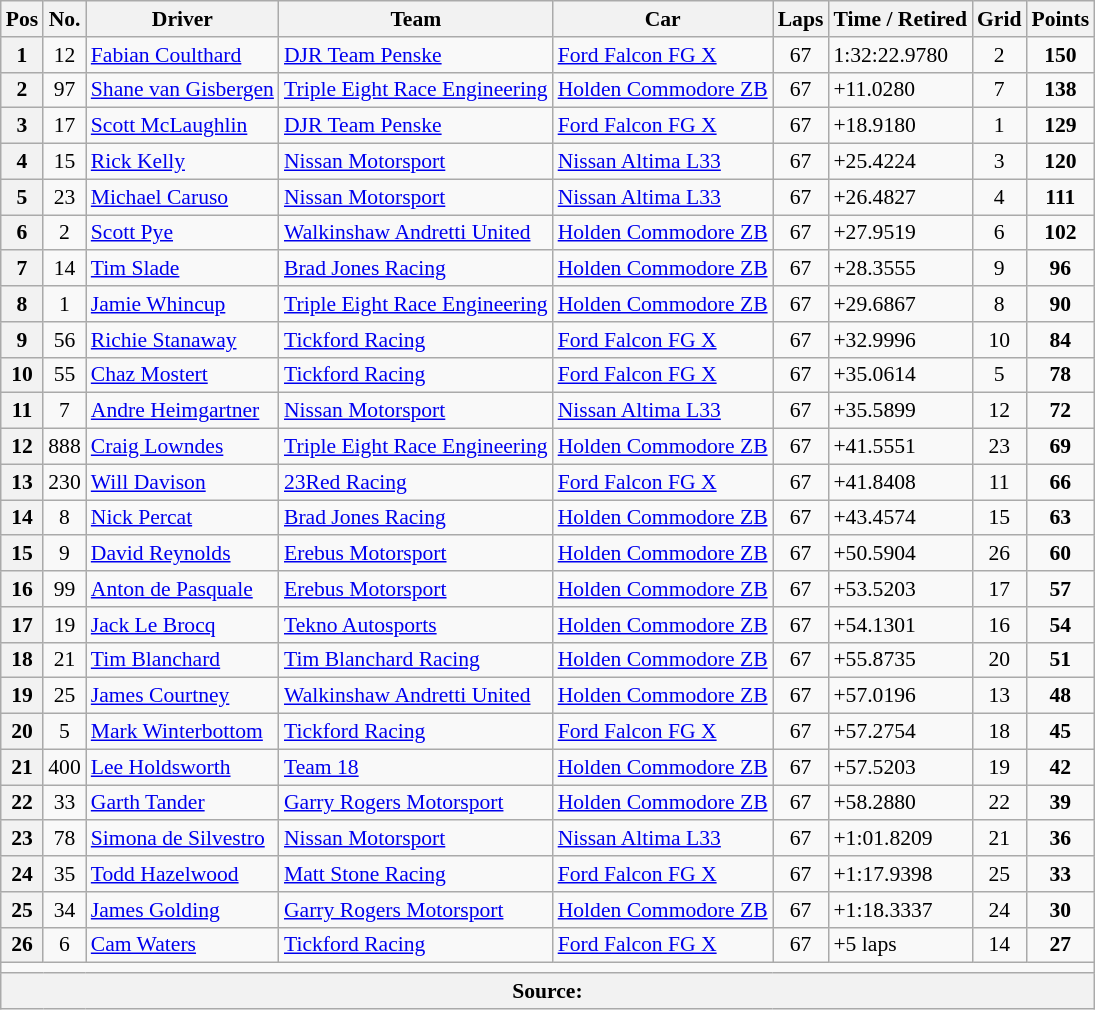<table class="wikitable" style="font-size:90%;">
<tr>
<th>Pos</th>
<th>No.</th>
<th>Driver</th>
<th>Team</th>
<th>Car</th>
<th>Laps</th>
<th>Time / Retired</th>
<th>Grid</th>
<th>Points</th>
</tr>
<tr>
<th>1</th>
<td align="center">12</td>
<td> <a href='#'>Fabian Coulthard</a></td>
<td><a href='#'>DJR Team Penske</a></td>
<td><a href='#'>Ford Falcon FG X</a></td>
<td align="center">67</td>
<td>1:32:22.9780</td>
<td align="center">2</td>
<td align="center"><strong>150</strong></td>
</tr>
<tr>
<th>2</th>
<td align="center">97</td>
<td> <a href='#'>Shane van Gisbergen</a></td>
<td><a href='#'>Triple Eight Race Engineering</a></td>
<td><a href='#'>Holden Commodore ZB</a></td>
<td align="center">67</td>
<td>+11.0280</td>
<td align="center">7</td>
<td align="center"><strong>138</strong></td>
</tr>
<tr>
<th>3</th>
<td align="center">17</td>
<td> <a href='#'>Scott McLaughlin</a></td>
<td><a href='#'>DJR Team Penske</a></td>
<td><a href='#'>Ford Falcon FG X</a></td>
<td align="center">67</td>
<td>+18.9180</td>
<td align="center">1</td>
<td align="center"><strong>129</strong></td>
</tr>
<tr>
<th>4</th>
<td align="center">15</td>
<td> <a href='#'>Rick Kelly</a></td>
<td><a href='#'>Nissan Motorsport</a></td>
<td><a href='#'>Nissan Altima L33</a></td>
<td align="center">67</td>
<td>+25.4224</td>
<td align="center">3</td>
<td align="center"><strong>120</strong></td>
</tr>
<tr>
<th>5</th>
<td align="center">23</td>
<td> <a href='#'>Michael Caruso</a></td>
<td><a href='#'>Nissan Motorsport</a></td>
<td><a href='#'>Nissan Altima L33</a></td>
<td align="center">67</td>
<td>+26.4827</td>
<td align="center">4</td>
<td align="center"><strong>111</strong></td>
</tr>
<tr>
<th>6</th>
<td align="center">2</td>
<td> <a href='#'>Scott Pye</a></td>
<td><a href='#'>Walkinshaw Andretti United</a></td>
<td><a href='#'>Holden Commodore ZB</a></td>
<td align="center">67</td>
<td>+27.9519</td>
<td align="center">6</td>
<td align="center"><strong>102</strong></td>
</tr>
<tr>
<th>7</th>
<td align="center">14</td>
<td> <a href='#'>Tim Slade</a></td>
<td><a href='#'>Brad Jones Racing</a></td>
<td><a href='#'>Holden Commodore ZB</a></td>
<td align="center">67</td>
<td>+28.3555</td>
<td align="center">9</td>
<td align="center"><strong>96</strong></td>
</tr>
<tr>
<th>8</th>
<td align="center">1</td>
<td> <a href='#'>Jamie Whincup</a></td>
<td><a href='#'>Triple Eight Race Engineering</a></td>
<td><a href='#'>Holden Commodore ZB</a></td>
<td align="center">67</td>
<td>+29.6867</td>
<td align="center">8</td>
<td align="center"><strong>90</strong></td>
</tr>
<tr>
<th>9</th>
<td align="center">56</td>
<td> <a href='#'>Richie Stanaway</a></td>
<td><a href='#'>Tickford Racing</a></td>
<td><a href='#'>Ford Falcon FG X</a></td>
<td align="center">67</td>
<td>+32.9996</td>
<td align="center">10</td>
<td align="center"><strong>84</strong></td>
</tr>
<tr>
<th>10</th>
<td align="center">55</td>
<td> <a href='#'>Chaz Mostert</a></td>
<td><a href='#'>Tickford Racing</a></td>
<td><a href='#'>Ford Falcon FG X</a></td>
<td align="center">67</td>
<td>+35.0614</td>
<td align="center">5</td>
<td align="center"><strong>78</strong></td>
</tr>
<tr>
<th>11</th>
<td align="center">7</td>
<td> <a href='#'>Andre Heimgartner</a></td>
<td><a href='#'>Nissan Motorsport</a></td>
<td><a href='#'>Nissan Altima L33</a></td>
<td align="center">67</td>
<td>+35.5899</td>
<td align="center">12</td>
<td align="center"><strong>72</strong></td>
</tr>
<tr>
<th>12</th>
<td align="center">888</td>
<td> <a href='#'>Craig Lowndes</a></td>
<td><a href='#'>Triple Eight Race Engineering</a></td>
<td><a href='#'>Holden Commodore ZB</a></td>
<td align="center">67</td>
<td>+41.5551</td>
<td align="center">23</td>
<td align="center"><strong>69</strong></td>
</tr>
<tr>
<th>13</th>
<td align="center">230</td>
<td> <a href='#'>Will Davison</a></td>
<td><a href='#'>23Red Racing</a></td>
<td><a href='#'>Ford Falcon FG X</a></td>
<td align="center">67</td>
<td>+41.8408</td>
<td align="center">11</td>
<td align="center"><strong>66</strong></td>
</tr>
<tr>
<th>14</th>
<td align="center">8</td>
<td> <a href='#'>Nick Percat</a></td>
<td><a href='#'>Brad Jones Racing</a></td>
<td><a href='#'>Holden Commodore ZB</a></td>
<td align="center">67</td>
<td>+43.4574</td>
<td align="center">15</td>
<td align="center"><strong>63</strong></td>
</tr>
<tr>
<th>15</th>
<td align="center">9</td>
<td> <a href='#'>David Reynolds</a></td>
<td><a href='#'>Erebus Motorsport</a></td>
<td><a href='#'>Holden Commodore ZB</a></td>
<td align="center">67</td>
<td>+50.5904</td>
<td align="center">26</td>
<td align="center"><strong>60</strong></td>
</tr>
<tr>
<th>16</th>
<td align="center">99</td>
<td> <a href='#'>Anton de Pasquale</a></td>
<td><a href='#'>Erebus Motorsport</a></td>
<td><a href='#'>Holden Commodore ZB</a></td>
<td align="center">67</td>
<td>+53.5203</td>
<td align="center">17</td>
<td align="center"><strong>57</strong></td>
</tr>
<tr>
<th>17</th>
<td align="center">19</td>
<td> <a href='#'>Jack Le Brocq</a></td>
<td><a href='#'>Tekno Autosports</a></td>
<td><a href='#'>Holden Commodore ZB</a></td>
<td align="center">67</td>
<td>+54.1301</td>
<td align="center">16</td>
<td align="center"><strong>54</strong></td>
</tr>
<tr>
<th>18</th>
<td align="center">21</td>
<td> <a href='#'>Tim Blanchard</a></td>
<td><a href='#'>Tim Blanchard Racing</a></td>
<td><a href='#'>Holden Commodore ZB</a></td>
<td align="center">67</td>
<td>+55.8735</td>
<td align="center">20</td>
<td align="center"><strong>51</strong></td>
</tr>
<tr>
<th>19</th>
<td align="center">25</td>
<td> <a href='#'>James Courtney</a></td>
<td><a href='#'>Walkinshaw Andretti United</a></td>
<td><a href='#'>Holden Commodore ZB</a></td>
<td align="center">67</td>
<td>+57.0196</td>
<td align="center">13</td>
<td align="center"><strong>48</strong></td>
</tr>
<tr>
<th>20</th>
<td align="center">5</td>
<td> <a href='#'>Mark Winterbottom</a></td>
<td><a href='#'>Tickford Racing</a></td>
<td><a href='#'>Ford Falcon FG X</a></td>
<td align="center">67</td>
<td>+57.2754</td>
<td align="center">18</td>
<td align="center"><strong>45</strong></td>
</tr>
<tr>
<th>21</th>
<td align="center">400</td>
<td> <a href='#'>Lee Holdsworth</a></td>
<td><a href='#'>Team 18</a></td>
<td><a href='#'>Holden Commodore ZB</a></td>
<td align="center">67</td>
<td>+57.5203</td>
<td align="center">19</td>
<td align="center"><strong>42</strong></td>
</tr>
<tr>
<th>22</th>
<td align="center">33</td>
<td> <a href='#'>Garth Tander</a></td>
<td><a href='#'>Garry Rogers Motorsport</a></td>
<td><a href='#'>Holden Commodore ZB</a></td>
<td align="center">67</td>
<td>+58.2880</td>
<td align="center">22</td>
<td align="center"><strong>39</strong></td>
</tr>
<tr>
<th>23</th>
<td align="center">78</td>
<td> <a href='#'>Simona de Silvestro</a></td>
<td><a href='#'>Nissan Motorsport</a></td>
<td><a href='#'>Nissan Altima L33</a></td>
<td align="center">67</td>
<td>+1:01.8209</td>
<td align="center">21</td>
<td align="center"><strong>36</strong></td>
</tr>
<tr>
<th>24</th>
<td align="center">35</td>
<td> <a href='#'>Todd Hazelwood</a></td>
<td><a href='#'>Matt Stone Racing</a></td>
<td><a href='#'>Ford Falcon FG X</a></td>
<td align="center">67</td>
<td>+1:17.9398</td>
<td align="center">25</td>
<td align="center"><strong>33</strong></td>
</tr>
<tr>
<th>25</th>
<td align="center">34</td>
<td> <a href='#'>James Golding</a></td>
<td><a href='#'>Garry Rogers Motorsport</a></td>
<td><a href='#'>Holden Commodore ZB</a></td>
<td align="center">67</td>
<td>+1:18.3337</td>
<td align="center">24</td>
<td align="center"><strong>30</strong></td>
</tr>
<tr>
<th>26</th>
<td align="center">6</td>
<td> <a href='#'>Cam Waters</a></td>
<td><a href='#'>Tickford Racing</a></td>
<td><a href='#'>Ford Falcon FG X</a></td>
<td align="center">67</td>
<td>+5 laps</td>
<td align="center">14</td>
<td align="center"><strong>27</strong></td>
</tr>
<tr>
<td colspan="9" align="center"></td>
</tr>
<tr>
<th colspan="9">Source:</th>
</tr>
</table>
